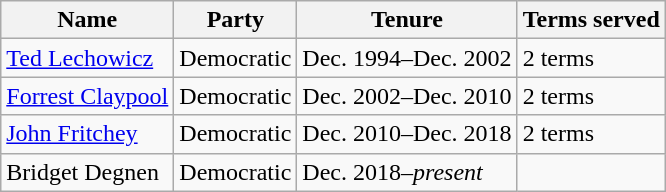<table class="wikitable mw-collapsible mw-collapsed">
<tr>
<th scope="col">Name</th>
<th scope="col">Party</th>
<th scope="col">Tenure</th>
<th scope="col">Terms served</th>
</tr>
<tr>
<td><a href='#'>Ted Lechowicz</a></td>
<td>Democratic</td>
<td>Dec. 1994–Dec. 2002</td>
<td>2 terms</td>
</tr>
<tr>
<td><a href='#'>Forrest Claypool</a></td>
<td>Democratic</td>
<td>Dec. 2002–Dec. 2010</td>
<td>2 terms</td>
</tr>
<tr>
<td><a href='#'>John Fritchey</a></td>
<td>Democratic</td>
<td>Dec. 2010–Dec. 2018</td>
<td>2 terms</td>
</tr>
<tr>
<td>Bridget Degnen</td>
<td>Democratic</td>
<td>Dec. 2018–<em>present</em></td>
<td></td>
</tr>
</table>
